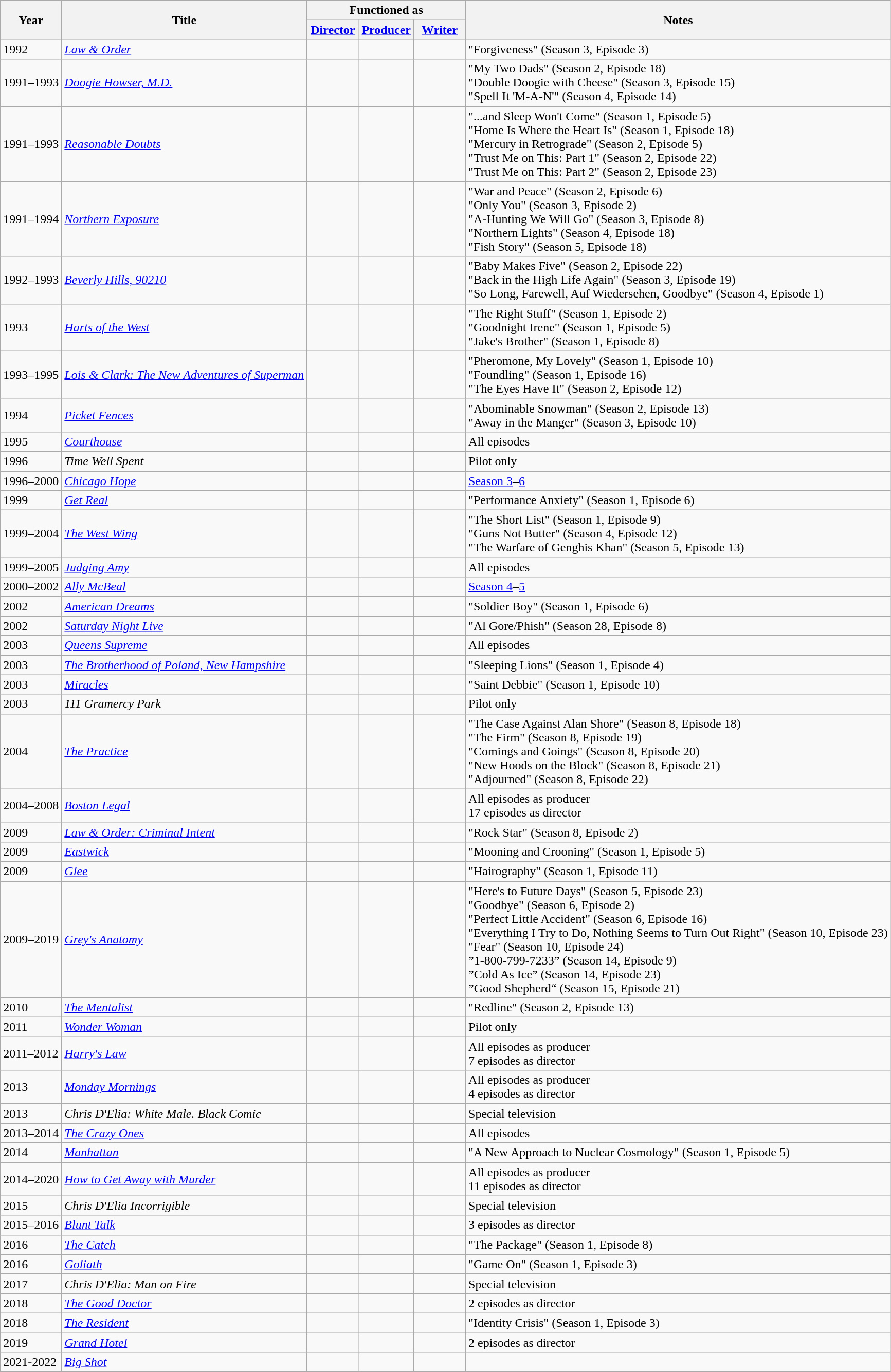<table class="wikitable sortable" style="margin-right: 0;">
<tr>
<th rowspan="2">Year</th>
<th rowspan="2">Title</th>
<th colspan="3">Functioned as</th>
<th rowspan="2">Notes</th>
</tr>
<tr>
<th style="width:60px;"><a href='#'>Director</a></th>
<th style="width:60px;"><a href='#'>Producer</a></th>
<th style="width:60px;"><a href='#'>Writer</a></th>
</tr>
<tr>
<td>1992</td>
<td><em><a href='#'>Law & Order</a></em></td>
<td></td>
<td></td>
<td></td>
<td>"Forgiveness" (Season 3, Episode 3)</td>
</tr>
<tr>
<td>1991–1993</td>
<td><em><a href='#'>Doogie Howser, M.D.</a></em></td>
<td></td>
<td></td>
<td></td>
<td>"My Two Dads" (Season 2, Episode 18)<br>"Double Doogie with Cheese" (Season 3, Episode 15)<br>"Spell It 'M-A-N'" (Season 4, Episode 14)</td>
</tr>
<tr>
<td>1991–1993</td>
<td><em><a href='#'>Reasonable Doubts</a></em></td>
<td></td>
<td></td>
<td></td>
<td>"...and Sleep Won't Come" (Season 1, Episode 5)<br>"Home Is Where the Heart Is" (Season 1, Episode 18)<br>"Mercury in Retrograde" (Season 2, Episode 5)<br>"Trust Me on This: Part 1" (Season 2, Episode 22)<br>"Trust Me on This: Part 2" (Season 2, Episode 23)</td>
</tr>
<tr>
<td>1991–1994</td>
<td><em><a href='#'>Northern Exposure</a></em></td>
<td></td>
<td></td>
<td></td>
<td>"War and Peace" (Season 2, Episode 6)<br>"Only You" (Season 3, Episode 2)<br>"A-Hunting We Will Go" (Season 3, Episode 8)<br>"Northern Lights" (Season 4, Episode 18)<br>"Fish Story" (Season 5, Episode 18)</td>
</tr>
<tr>
<td>1992–1993</td>
<td><em><a href='#'>Beverly Hills, 90210</a></em></td>
<td></td>
<td></td>
<td></td>
<td>"Baby Makes Five" (Season 2, Episode 22)<br>"Back in the High Life Again" (Season 3, Episode 19)<br>"So Long, Farewell, Auf Wiedersehen, Goodbye" (Season 4, Episode 1)</td>
</tr>
<tr>
<td>1993</td>
<td><em><a href='#'>Harts of the West</a></em></td>
<td></td>
<td></td>
<td></td>
<td>"The Right Stuff" (Season 1, Episode 2)<br>"Goodnight Irene" (Season 1, Episode 5)<br>"Jake's Brother" (Season 1, Episode 8)</td>
</tr>
<tr>
<td>1993–1995</td>
<td><em><a href='#'>Lois & Clark: The New Adventures of Superman</a></em></td>
<td></td>
<td></td>
<td></td>
<td>"Pheromone, My Lovely" (Season 1, Episode 10)<br>"Foundling" (Season 1, Episode 16)<br>"The Eyes Have It" (Season 2, Episode 12)</td>
</tr>
<tr>
<td>1994</td>
<td><em><a href='#'>Picket Fences</a></em></td>
<td></td>
<td></td>
<td></td>
<td>"Abominable Snowman" (Season 2, Episode 13)<br>"Away in the Manger" (Season 3, Episode 10)</td>
</tr>
<tr>
<td>1995</td>
<td><em><a href='#'>Courthouse</a></em></td>
<td></td>
<td></td>
<td></td>
<td>All episodes</td>
</tr>
<tr>
<td>1996</td>
<td><em>Time Well Spent</em></td>
<td></td>
<td></td>
<td></td>
<td>Pilot only</td>
</tr>
<tr>
<td>1996–2000</td>
<td><em><a href='#'>Chicago Hope</a></em></td>
<td></td>
<td></td>
<td></td>
<td><a href='#'>Season 3</a>–<a href='#'>6</a></td>
</tr>
<tr>
<td>1999</td>
<td><em><a href='#'>Get Real</a></em></td>
<td></td>
<td></td>
<td></td>
<td>"Performance Anxiety" (Season 1, Episode 6)</td>
</tr>
<tr>
<td>1999–2004</td>
<td><em><a href='#'>The West Wing</a></em></td>
<td></td>
<td></td>
<td></td>
<td>"The Short List" (Season 1, Episode 9)<br>"Guns Not Butter" (Season 4, Episode 12)<br>"The Warfare of Genghis Khan" (Season 5, Episode 13)</td>
</tr>
<tr>
<td>1999–2005</td>
<td><em><a href='#'>Judging Amy</a></em></td>
<td></td>
<td></td>
<td></td>
<td>All episodes</td>
</tr>
<tr>
<td>2000–2002</td>
<td><em><a href='#'>Ally McBeal</a></em></td>
<td></td>
<td></td>
<td></td>
<td><a href='#'>Season 4</a>–<a href='#'>5</a></td>
</tr>
<tr>
<td>2002</td>
<td><em><a href='#'>American Dreams</a></em></td>
<td></td>
<td></td>
<td></td>
<td>"Soldier Boy" (Season 1, Episode 6)</td>
</tr>
<tr>
<td>2002</td>
<td><em><a href='#'>Saturday Night Live</a></em></td>
<td></td>
<td></td>
<td></td>
<td>"Al Gore/Phish" (Season 28, Episode 8)</td>
</tr>
<tr>
<td>2003</td>
<td><em><a href='#'>Queens Supreme</a></em></td>
<td></td>
<td></td>
<td></td>
<td>All episodes</td>
</tr>
<tr>
<td>2003</td>
<td><em><a href='#'>The Brotherhood of Poland, New Hampshire</a></em></td>
<td></td>
<td></td>
<td></td>
<td>"Sleeping Lions" (Season 1, Episode 4)</td>
</tr>
<tr>
<td>2003</td>
<td><em><a href='#'>Miracles</a></em></td>
<td></td>
<td></td>
<td></td>
<td>"Saint Debbie" (Season 1, Episode 10)</td>
</tr>
<tr>
<td>2003</td>
<td><em>111 Gramercy Park</em></td>
<td></td>
<td></td>
<td></td>
<td>Pilot only</td>
</tr>
<tr>
<td>2004</td>
<td><em><a href='#'>The Practice</a></em></td>
<td></td>
<td></td>
<td></td>
<td>"The Case Against Alan Shore" (Season 8, Episode 18)<br>"The Firm" (Season 8, Episode 19)<br>"Comings and Goings" (Season 8, Episode 20)<br>"New Hoods on the Block" (Season 8, Episode 21)<br>"Adjourned" (Season 8, Episode 22)</td>
</tr>
<tr>
<td>2004–2008</td>
<td><em><a href='#'>Boston Legal</a></em></td>
<td></td>
<td></td>
<td></td>
<td>All episodes as producer<br>17 episodes as director</td>
</tr>
<tr>
<td>2009</td>
<td><em><a href='#'>Law & Order: Criminal Intent</a></em></td>
<td></td>
<td></td>
<td></td>
<td>"Rock Star" (Season 8, Episode 2)</td>
</tr>
<tr>
<td>2009</td>
<td><em><a href='#'>Eastwick</a></em></td>
<td></td>
<td></td>
<td></td>
<td>"Mooning and Crooning" (Season 1, Episode 5)</td>
</tr>
<tr>
<td>2009</td>
<td><em><a href='#'>Glee</a></em></td>
<td></td>
<td></td>
<td></td>
<td>"Hairography" (Season 1, Episode 11)</td>
</tr>
<tr>
<td>2009–2019</td>
<td><em><a href='#'>Grey's Anatomy</a></em></td>
<td></td>
<td></td>
<td></td>
<td>"Here's to Future Days" (Season 5, Episode 23)<br>"Goodbye" (Season 6, Episode 2)<br>"Perfect Little Accident" (Season 6, Episode 16)<br>"Everything I Try to Do, Nothing Seems to Turn Out Right" (Season 10, Episode 23)<br>"Fear" (Season 10, Episode 24)<br>”1-800-799-7233” (Season 14, Episode 9)<br>”Cold As Ice” (Season 14, Episode 23)<br>”Good Shepherd“ (Season 15, Episode 21)</td>
</tr>
<tr>
<td>2010</td>
<td><em><a href='#'>The Mentalist</a></em></td>
<td></td>
<td></td>
<td></td>
<td>"Redline" (Season 2, Episode 13)</td>
</tr>
<tr>
<td>2011</td>
<td><em><a href='#'>Wonder Woman</a></em></td>
<td></td>
<td></td>
<td></td>
<td>Pilot only</td>
</tr>
<tr>
<td>2011–2012</td>
<td><em><a href='#'>Harry's Law</a></em></td>
<td></td>
<td></td>
<td></td>
<td>All episodes as producer<br>7 episodes as director</td>
</tr>
<tr>
<td>2013</td>
<td><em><a href='#'>Monday Mornings</a></em></td>
<td></td>
<td></td>
<td></td>
<td>All episodes as producer<br>4 episodes as director</td>
</tr>
<tr>
<td>2013</td>
<td><em>Chris D'Elia: White Male. Black Comic</em></td>
<td></td>
<td></td>
<td></td>
<td>Special television</td>
</tr>
<tr>
<td>2013–2014</td>
<td><em><a href='#'>The Crazy Ones</a></em></td>
<td></td>
<td></td>
<td></td>
<td>All episodes</td>
</tr>
<tr>
<td>2014</td>
<td><em><a href='#'>Manhattan</a></em></td>
<td></td>
<td></td>
<td></td>
<td>"A New Approach to Nuclear Cosmology" (Season 1, Episode 5)</td>
</tr>
<tr>
<td>2014–2020</td>
<td><em><a href='#'>How to Get Away with Murder</a></em></td>
<td></td>
<td></td>
<td></td>
<td>All episodes as producer<br>11 episodes as director</td>
</tr>
<tr>
<td>2015</td>
<td><em>Chris D'Elia Incorrigible</em></td>
<td></td>
<td></td>
<td></td>
<td>Special television</td>
</tr>
<tr>
<td>2015–2016</td>
<td><em><a href='#'>Blunt Talk</a></em></td>
<td></td>
<td></td>
<td></td>
<td>3 episodes as director</td>
</tr>
<tr>
<td>2016</td>
<td><em><a href='#'>The Catch</a></em></td>
<td></td>
<td></td>
<td></td>
<td>"The Package" (Season 1, Episode 8)</td>
</tr>
<tr>
<td>2016</td>
<td><em><a href='#'>Goliath</a></em></td>
<td></td>
<td></td>
<td></td>
<td>"Game On" (Season 1, Episode 3)</td>
</tr>
<tr>
<td>2017</td>
<td><em>Chris D'Elia: Man on Fire</em></td>
<td></td>
<td></td>
<td></td>
<td>Special television</td>
</tr>
<tr>
<td>2018</td>
<td><em><a href='#'>The Good Doctor</a></em></td>
<td></td>
<td></td>
<td></td>
<td>2 episodes as director</td>
</tr>
<tr>
<td>2018</td>
<td><em><a href='#'>The Resident</a></em></td>
<td></td>
<td></td>
<td></td>
<td>"Identity Crisis" (Season 1, Episode 3)</td>
</tr>
<tr>
<td>2019</td>
<td><em><a href='#'>Grand Hotel</a></em></td>
<td></td>
<td></td>
<td></td>
<td>2 episodes as director</td>
</tr>
<tr>
<td>2021-2022</td>
<td><em><a href='#'>Big Shot</a></em></td>
<td></td>
<td></td>
<td></td>
<td></td>
</tr>
</table>
